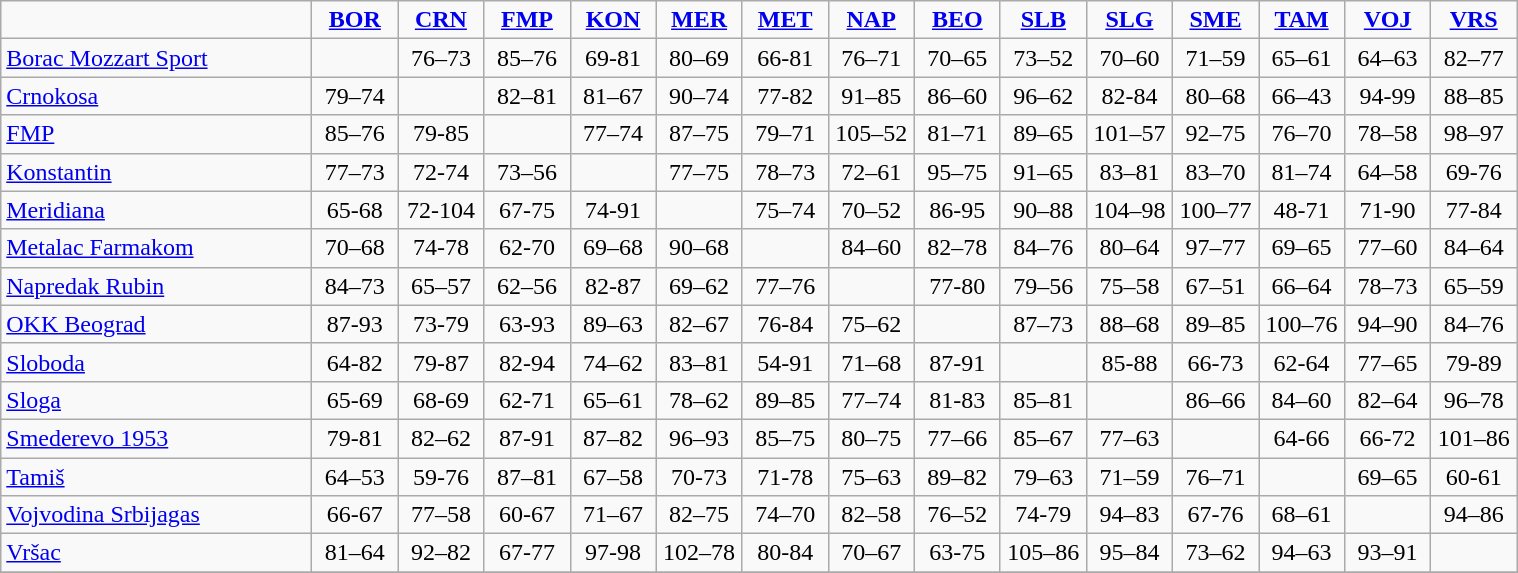<table style="text-align: center" class="wikitable">
<tr>
<td width=200></td>
<td width=50><strong><a href='#'>BOR</a></strong></td>
<td width=50><strong><a href='#'>CRN</a></strong></td>
<td width=50><strong><a href='#'>FMP</a></strong></td>
<td width=50><strong><a href='#'>KON</a></strong></td>
<td width=50><strong><a href='#'>MER</a></strong></td>
<td width=50><strong><a href='#'>MET</a></strong></td>
<td width=50><strong><a href='#'>NAP</a></strong></td>
<td width=50><strong><a href='#'>BEO</a></strong></td>
<td width=50><strong><a href='#'>SLB</a></strong></td>
<td width=50><strong><a href='#'>SLG</a></strong></td>
<td width=50><strong><a href='#'>SME</a></strong></td>
<td width=50><strong><a href='#'>TAM</a></strong></td>
<td width=50><strong><a href='#'>VOJ</a></strong></td>
<td width=50><strong><a href='#'>VRS</a></strong></td>
</tr>
<tr>
<td align=left><a href='#'>Borac Mozzart Sport</a></td>
<td></td>
<td>76–73</td>
<td>85–76</td>
<td>69-81</td>
<td>80–69</td>
<td>66-81</td>
<td>76–71</td>
<td>70–65</td>
<td>73–52</td>
<td>70–60</td>
<td>71–59</td>
<td>65–61</td>
<td>64–63</td>
<td>82–77</td>
</tr>
<tr>
<td align=left><a href='#'>Crnokosa</a></td>
<td>79–74</td>
<td></td>
<td>82–81</td>
<td>81–67</td>
<td>90–74</td>
<td>77-82</td>
<td>91–85</td>
<td>86–60</td>
<td>96–62</td>
<td>82-84</td>
<td>80–68</td>
<td>66–43</td>
<td>94-99</td>
<td>88–85</td>
</tr>
<tr>
<td align=left><a href='#'>FMP</a></td>
<td>85–76</td>
<td>79-85</td>
<td></td>
<td>77–74</td>
<td>87–75</td>
<td>79–71</td>
<td>105–52</td>
<td>81–71</td>
<td>89–65</td>
<td>101–57</td>
<td>92–75</td>
<td>76–70</td>
<td>78–58</td>
<td>98–97</td>
</tr>
<tr>
<td align=left><a href='#'>Konstantin</a></td>
<td>77–73</td>
<td>72-74</td>
<td>73–56</td>
<td></td>
<td>77–75</td>
<td>78–73</td>
<td>72–61</td>
<td>95–75</td>
<td>91–65</td>
<td>83–81</td>
<td>83–70</td>
<td>81–74</td>
<td>64–58</td>
<td>69-76</td>
</tr>
<tr>
<td align=left><a href='#'>Meridiana</a></td>
<td>65-68</td>
<td>72-104</td>
<td>67-75</td>
<td>74-91</td>
<td></td>
<td>75–74</td>
<td>70–52</td>
<td>86-95</td>
<td>90–88</td>
<td>104–98</td>
<td>100–77</td>
<td>48-71</td>
<td>71-90</td>
<td>77-84</td>
</tr>
<tr>
<td align=left><a href='#'>Metalac Farmakom</a></td>
<td>70–68</td>
<td>74-78</td>
<td>62-70</td>
<td>69–68</td>
<td>90–68</td>
<td></td>
<td>84–60</td>
<td>82–78</td>
<td>84–76</td>
<td>80–64</td>
<td>97–77</td>
<td>69–65</td>
<td>77–60</td>
<td>84–64</td>
</tr>
<tr>
<td align=left><a href='#'>Napredak Rubin</a></td>
<td>84–73</td>
<td>65–57</td>
<td>62–56</td>
<td>82-87</td>
<td>69–62</td>
<td>77–76</td>
<td></td>
<td>77-80</td>
<td>79–56</td>
<td>75–58</td>
<td>67–51</td>
<td>66–64</td>
<td>78–73</td>
<td>65–59</td>
</tr>
<tr>
<td align=left><a href='#'>OKK Beograd</a></td>
<td>87-93</td>
<td>73-79</td>
<td>63-93</td>
<td>89–63</td>
<td>82–67</td>
<td>76-84</td>
<td>75–62</td>
<td></td>
<td>87–73</td>
<td>88–68</td>
<td>89–85</td>
<td>100–76</td>
<td>94–90</td>
<td>84–76</td>
</tr>
<tr>
<td align=left><a href='#'>Sloboda</a></td>
<td>64-82</td>
<td>79-87</td>
<td>82-94</td>
<td>74–62</td>
<td>83–81</td>
<td>54-91</td>
<td>71–68</td>
<td>87-91</td>
<td></td>
<td>85-88</td>
<td>66-73</td>
<td>62-64</td>
<td>77–65</td>
<td>79-89</td>
</tr>
<tr>
<td align=left><a href='#'>Sloga</a></td>
<td>65-69</td>
<td>68-69</td>
<td>62-71</td>
<td>65–61</td>
<td>78–62</td>
<td>89–85</td>
<td>77–74</td>
<td>81-83</td>
<td>85–81</td>
<td></td>
<td>86–66</td>
<td>84–60</td>
<td>82–64</td>
<td>96–78</td>
</tr>
<tr>
<td align=left><a href='#'>Smederevo 1953</a></td>
<td>79-81</td>
<td>82–62</td>
<td>87-91</td>
<td>87–82</td>
<td>96–93</td>
<td>85–75</td>
<td>80–75</td>
<td>77–66</td>
<td>85–67</td>
<td>77–63</td>
<td></td>
<td>64-66</td>
<td>66-72</td>
<td>101–86</td>
</tr>
<tr>
<td align=left><a href='#'>Tamiš</a></td>
<td>64–53</td>
<td>59-76</td>
<td>87–81</td>
<td>67–58</td>
<td>70-73</td>
<td>71-78</td>
<td>75–63</td>
<td>89–82</td>
<td>79–63</td>
<td>71–59</td>
<td>76–71</td>
<td></td>
<td>69–65</td>
<td>60-61</td>
</tr>
<tr>
<td align=left><a href='#'>Vojvodina Srbijagas</a></td>
<td>66-67</td>
<td>77–58</td>
<td>60-67</td>
<td>71–67</td>
<td>82–75</td>
<td>74–70</td>
<td>82–58</td>
<td>76–52</td>
<td>74-79</td>
<td>94–83</td>
<td>67-76</td>
<td>68–61</td>
<td></td>
<td>94–86</td>
</tr>
<tr>
<td align=left><a href='#'>Vršac</a></td>
<td>81–64</td>
<td>92–82</td>
<td>67-77</td>
<td>97-98</td>
<td>102–78</td>
<td>80-84</td>
<td>70–67</td>
<td>63-75</td>
<td>105–86</td>
<td>95–84</td>
<td>73–62</td>
<td>94–63</td>
<td>93–91</td>
<td></td>
</tr>
<tr>
</tr>
</table>
